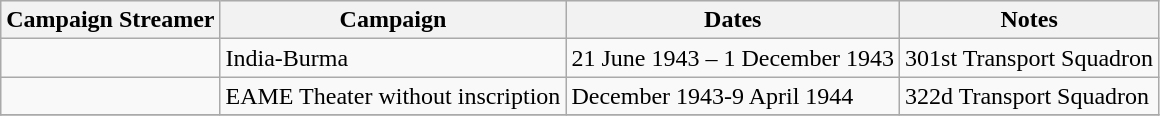<table class="wikitable">
<tr style="background:#efefef;">
<th>Campaign Streamer</th>
<th>Campaign</th>
<th>Dates</th>
<th>Notes</th>
</tr>
<tr>
<td></td>
<td>India-Burma</td>
<td>21 June 1943 – 1 December 1943</td>
<td>301st Transport Squadron</td>
</tr>
<tr>
<td></td>
<td>EAME Theater without inscription</td>
<td>December 1943-9 April 1944</td>
<td>322d Transport Squadron</td>
</tr>
<tr>
</tr>
</table>
